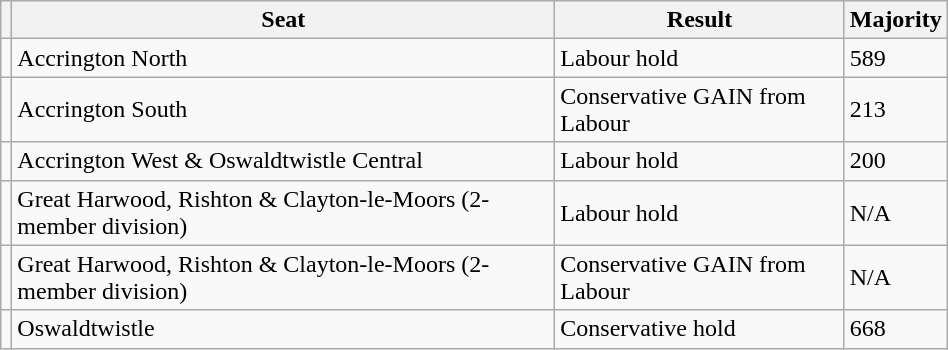<table class="wikitable" style="right; width:50%">
<tr>
<th></th>
<th>Seat</th>
<th>Result</th>
<th>Majority</th>
</tr>
<tr>
<td></td>
<td>Accrington North</td>
<td>Labour  hold</td>
<td>589</td>
</tr>
<tr>
<td></td>
<td>Accrington South</td>
<td>Conservative GAIN from Labour</td>
<td>213</td>
</tr>
<tr>
<td></td>
<td>Accrington West & Oswaldtwistle Central</td>
<td>Labour hold</td>
<td>200</td>
</tr>
<tr>
<td></td>
<td>Great Harwood, Rishton & Clayton-le-Moors (2-member division)</td>
<td>Labour hold</td>
<td>N/A</td>
</tr>
<tr>
<td></td>
<td>Great Harwood, Rishton & Clayton-le-Moors (2-member division)</td>
<td>Conservative GAIN from Labour</td>
<td>N/A</td>
</tr>
<tr>
<td></td>
<td>Oswaldtwistle</td>
<td>Conservative hold</td>
<td>668</td>
</tr>
</table>
